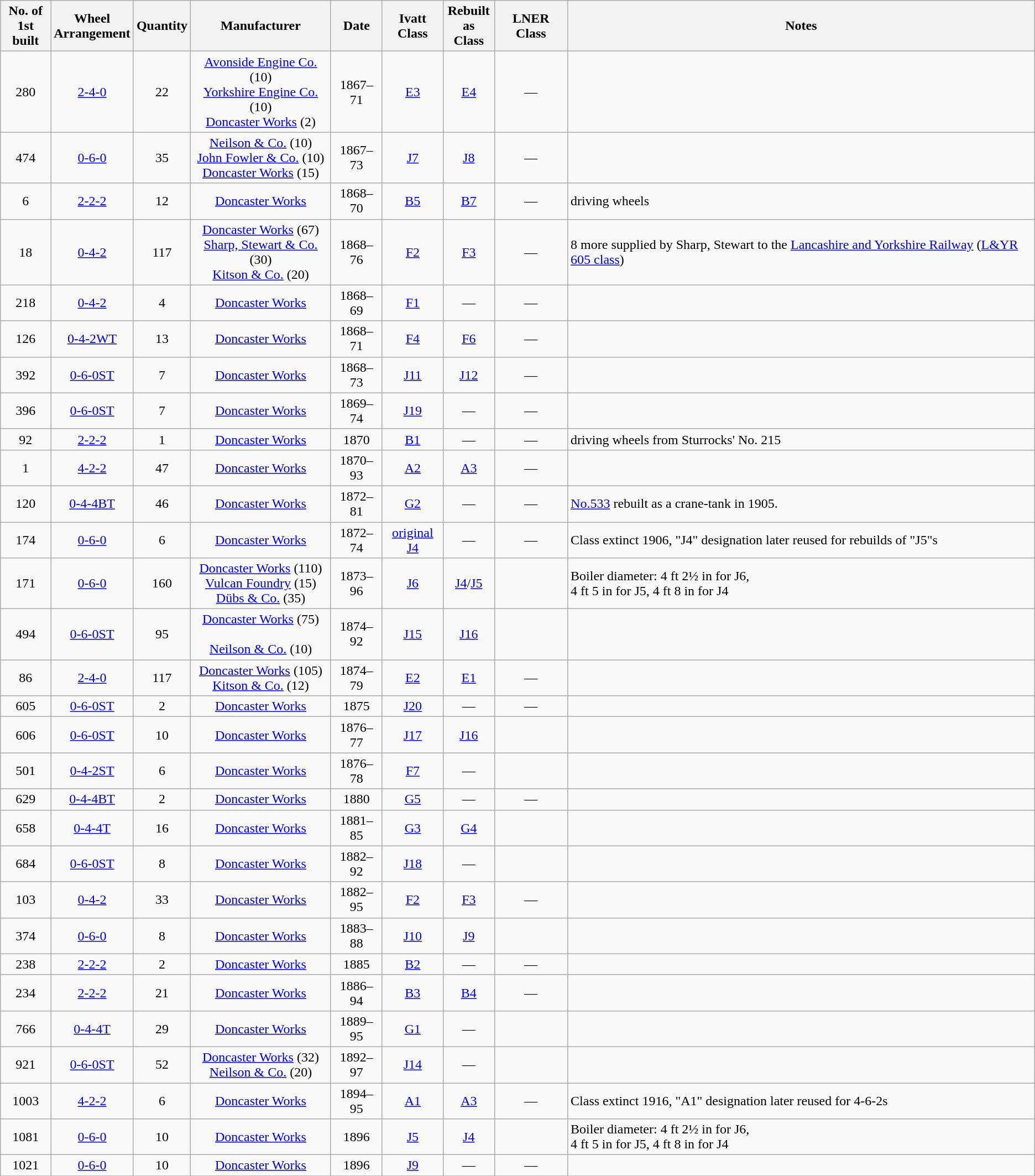<table class="wikitable sortable" style=text-align:center>
<tr>
<th>No. of<br>1st built</th>
<th>Wheel<br>Arrangement</th>
<th>Quantity</th>
<th>Manufacturer</th>
<th>Date</th>
<th>Ivatt<br>Class</th>
<th>Rebuilt<br>as Class</th>
<th>LNER Class</th>
<th>Notes</th>
</tr>
<tr>
<td>280</td>
<td><a href='#'>2-4-0</a></td>
<td>22</td>
<td><a href='#'>Avonside Engine Co.</a> (10)<br><a href='#'>Yorkshire Engine Co.</a> (10)<br><a href='#'>Doncaster Works</a> (2)</td>
<td>1867–71</td>
<td><a href='#'>E3</a></td>
<td><a href='#'>E4</a></td>
<td>—</td>
<td align=left></td>
</tr>
<tr>
<td>474</td>
<td><a href='#'>0-6-0</a></td>
<td>35</td>
<td><a href='#'>Neilson & Co.</a> (10)<br><a href='#'>John Fowler & Co.</a> (10)<br><a href='#'>Doncaster Works</a> (15)</td>
<td>1867–73</td>
<td><a href='#'>J7</a></td>
<td><a href='#'>J8</a></td>
<td>—</td>
<td align=left></td>
</tr>
<tr>
<td>6</td>
<td><a href='#'>2-2-2</a></td>
<td>12</td>
<td><a href='#'>Doncaster Works</a></td>
<td>1868–70</td>
<td><a href='#'>B5</a></td>
<td><a href='#'>B7</a></td>
<td>—</td>
<td align=left> driving wheels</td>
</tr>
<tr>
<td>18</td>
<td><a href='#'>0-4-2</a></td>
<td>117</td>
<td><a href='#'>Doncaster Works</a> (67)<br><a href='#'>Sharp, Stewart & Co.</a> (30)<br><a href='#'>Kitson & Co.</a> (20)</td>
<td>1868–76</td>
<td><a href='#'>F2</a></td>
<td><a href='#'>F3</a></td>
<td>—</td>
<td align=left>8 more supplied by Sharp, Stewart to the <a href='#'>Lancashire and Yorkshire Railway</a> (<a href='#'>L&YR 605 class</a>)</td>
</tr>
<tr>
<td>218</td>
<td><a href='#'>0-4-2</a></td>
<td>4</td>
<td><a href='#'>Doncaster Works</a></td>
<td>1868–69</td>
<td><a href='#'>F1</a></td>
<td>—</td>
<td>—</td>
<td align=left></td>
</tr>
<tr>
<td>126</td>
<td><a href='#'>0-4-2WT</a></td>
<td>13</td>
<td><a href='#'>Doncaster Works</a></td>
<td>1868–71</td>
<td><a href='#'>F4</a></td>
<td><a href='#'>F6</a></td>
<td>—</td>
<td align=left></td>
</tr>
<tr>
<td>392</td>
<td><a href='#'>0-6-0ST</a></td>
<td>7</td>
<td><a href='#'>Doncaster Works</a></td>
<td>1868–73</td>
<td><a href='#'>J11</a></td>
<td><a href='#'>J12</a></td>
<td>—</td>
<td align=left></td>
</tr>
<tr>
<td>396</td>
<td><a href='#'>0-6-0ST</a></td>
<td>7</td>
<td><a href='#'>Doncaster Works</a></td>
<td>1869–74</td>
<td><a href='#'>J19</a></td>
<td>—</td>
<td>—</td>
<td align=left></td>
</tr>
<tr>
<td>92</td>
<td><a href='#'>2-2-2</a></td>
<td>1</td>
<td><a href='#'>Doncaster Works</a></td>
<td>1870</td>
<td><a href='#'>B1</a></td>
<td>—</td>
<td>—</td>
<td align=left> driving wheels from Sturrocks' No. 215</td>
</tr>
<tr>
<td>1</td>
<td><a href='#'>4-2-2</a></td>
<td>47</td>
<td><a href='#'>Doncaster Works</a></td>
<td>1870–93</td>
<td><a href='#'>A2</a></td>
<td><a href='#'>A3</a></td>
<td>—</td>
<td align=left></td>
</tr>
<tr>
<td>120</td>
<td><a href='#'>0-4-4BT</a></td>
<td>46</td>
<td><a href='#'>Doncaster Works</a></td>
<td>1872–81</td>
<td><a href='#'>G2</a></td>
<td>—</td>
<td>—</td>
<td align=left><a href='#'>No.533</a> rebuilt as a crane-tank in 1905.</td>
</tr>
<tr>
<td>174</td>
<td><a href='#'>0-6-0</a></td>
<td>6</td>
<td><a href='#'>Doncaster Works</a></td>
<td>1872–74</td>
<td><a href='#'>original J4</a></td>
<td>—</td>
<td>—</td>
<td align=left>Class extinct 1906, "J4" designation later reused for rebuilds of "J5"s</td>
</tr>
<tr>
<td>171</td>
<td><a href='#'>0-6-0</a></td>
<td>160</td>
<td><a href='#'>Doncaster Works</a> (110)<br><a href='#'>Vulcan Foundry</a> (15)<br><a href='#'>Dübs & Co.</a> (35)</td>
<td>1873–96</td>
<td><a href='#'>J6</a></td>
<td><a href='#'>J4</a>/<a href='#'>J5</a></td>
<td></td>
<td align=left>Boiler diameter: 4 ft 2½ in for J6,<br>4 ft 5 in for J5, 4 ft 8 in for J4</td>
</tr>
<tr>
<td>494</td>
<td><a href='#'>0-6-0ST</a></td>
<td>95</td>
<td><a href='#'>Doncaster Works</a> (75)<br><br><a href='#'>Neilson & Co.</a> (10)</td>
<td>1874–92</td>
<td><a href='#'>J15</a></td>
<td><a href='#'>J16</a></td>
<td></td>
<td align=left></td>
</tr>
<tr>
<td>86</td>
<td><a href='#'>2-4-0</a></td>
<td>117</td>
<td><a href='#'>Doncaster Works</a> (105)<br><a href='#'>Kitson & Co.</a> (12)</td>
<td>1874–79</td>
<td><a href='#'>E2</a></td>
<td><a href='#'>E1</a></td>
<td>—</td>
<td align=left></td>
</tr>
<tr>
<td>605</td>
<td><a href='#'>0-6-0ST</a></td>
<td>2</td>
<td><a href='#'>Doncaster Works</a></td>
<td>1875</td>
<td><a href='#'>J20</a></td>
<td>—</td>
<td>—</td>
<td align=left></td>
</tr>
<tr>
<td>606</td>
<td><a href='#'>0-6-0ST</a></td>
<td>10</td>
<td><a href='#'>Doncaster Works</a></td>
<td>1876–77</td>
<td><a href='#'>J17</a></td>
<td><a href='#'>J16</a></td>
<td></td>
<td align=left></td>
</tr>
<tr>
<td>501</td>
<td><a href='#'>0-4-2ST</a></td>
<td>6</td>
<td><a href='#'>Doncaster Works</a></td>
<td>1876–78</td>
<td><a href='#'>F7</a></td>
<td>—</td>
<td align=left></td>
</tr>
<tr>
<td>629</td>
<td><a href='#'>0-4-4BT</a></td>
<td>2</td>
<td><a href='#'>Doncaster Works</a></td>
<td>1880</td>
<td><a href='#'>G5</a></td>
<td>—</td>
<td>—</td>
<td align=left></td>
</tr>
<tr>
<td>658</td>
<td><a href='#'>0-4-4T</a></td>
<td>16</td>
<td><a href='#'>Doncaster Works</a></td>
<td>1881–85</td>
<td><a href='#'>G3</a></td>
<td><a href='#'>G4</a></td>
<td></td>
<td align=left></td>
</tr>
<tr>
<td>684</td>
<td><a href='#'>0-6-0ST</a></td>
<td>8</td>
<td><a href='#'>Doncaster Works</a></td>
<td>1882–92</td>
<td><a href='#'>J18</a></td>
<td>—</td>
<td></td>
<td align=left></td>
</tr>
<tr>
<td>103</td>
<td><a href='#'>0-4-2</a></td>
<td>33</td>
<td><a href='#'>Doncaster Works</a></td>
<td>1882–95</td>
<td><a href='#'>F2</a></td>
<td><a href='#'>F3</a></td>
<td>—</td>
<td align=left></td>
</tr>
<tr>
<td>374</td>
<td><a href='#'>0-6-0</a></td>
<td>8</td>
<td><a href='#'>Doncaster Works</a></td>
<td>1883–88</td>
<td><a href='#'>J10</a></td>
<td><a href='#'>J9</a></td>
<td></td>
<td align=left></td>
</tr>
<tr>
<td>238</td>
<td><a href='#'>2-2-2</a></td>
<td>2</td>
<td><a href='#'>Doncaster Works</a></td>
<td>1885</td>
<td><a href='#'>B2</a></td>
<td>—</td>
<td>—</td>
<td align=left></td>
</tr>
<tr>
<td>234</td>
<td><a href='#'>2-2-2</a></td>
<td>21</td>
<td><a href='#'>Doncaster Works</a></td>
<td>1886–94</td>
<td><a href='#'>B3</a></td>
<td><a href='#'>B4</a></td>
<td>—</td>
<td align=left></td>
</tr>
<tr>
<td>766</td>
<td><a href='#'>0-4-4T</a></td>
<td>29</td>
<td><a href='#'>Doncaster Works</a></td>
<td>1889–95</td>
<td><a href='#'>G1</a></td>
<td>—</td>
<td></td>
<td align=left></td>
</tr>
<tr>
<td>921</td>
<td><a href='#'>0-6-0ST</a></td>
<td>52</td>
<td><a href='#'>Doncaster Works</a> (32)<br><a href='#'>Neilson & Co.</a> (20)</td>
<td>1892–97</td>
<td><a href='#'>J14</a></td>
<td>—</td>
<td></td>
<td align=left></td>
</tr>
<tr>
<td>1003</td>
<td><a href='#'>4-2-2</a></td>
<td>6</td>
<td><a href='#'>Doncaster Works</a></td>
<td>1894–95</td>
<td><a href='#'>A1</a></td>
<td><a href='#'>A3</a></td>
<td>—</td>
<td align=left>Class extinct 1916, "A1" designation later reused for 4-6-2s</td>
</tr>
<tr>
<td>1081</td>
<td><a href='#'>0-6-0</a></td>
<td>10</td>
<td><a href='#'>Doncaster Works</a></td>
<td>1896</td>
<td><a href='#'>J5</a></td>
<td><a href='#'>J4</a></td>
<td></td>
<td align=left>Boiler diameter: 4 ft 2½ in for J6,<br>4 ft 5 in for J5, 4 ft 8 in for J4</td>
</tr>
<tr>
<td>1021</td>
<td><a href='#'>0-6-0</a></td>
<td>10</td>
<td><a href='#'>Doncaster Works</a></td>
<td>1896</td>
<td><a href='#'>J9</a></td>
<td>—</td>
<td>—</td>
<td align=left></td>
</tr>
<tr>
</tr>
</table>
